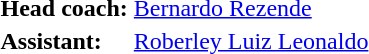<table>
<tr>
<td><strong>Head coach:</strong></td>
<td><a href='#'>Bernardo Rezende</a></td>
</tr>
<tr>
<td><strong>Assistant:</strong></td>
<td><a href='#'>Roberley Luiz Leonaldo</a></td>
</tr>
</table>
